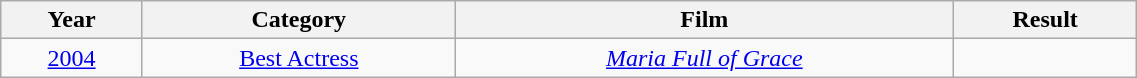<table class="wikitable" width=60%>
<tr>
<th>Year</th>
<th>Category</th>
<th>Film</th>
<th>Result</th>
</tr>
<tr>
<td style="text-align:center;"><a href='#'>2004</a></td>
<td style="text-align:center;"><a href='#'>Best Actress</a></td>
<td style="text-align:center;"><em><a href='#'>Maria Full of Grace</a></em></td>
<td></td>
</tr>
</table>
